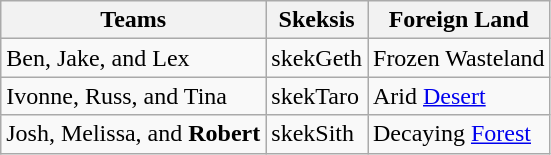<table class="wikitable">
<tr>
<th>Teams</th>
<th>Skeksis</th>
<th>Foreign Land</th>
</tr>
<tr>
<td>Ben, Jake, and Lex</td>
<td>skekGeth</td>
<td>Frozen Wasteland</td>
</tr>
<tr>
<td>Ivonne, Russ, and Tina</td>
<td>skekTaro</td>
<td>Arid <a href='#'>Desert</a></td>
</tr>
<tr>
<td>Josh, Melissa, and <strong>Robert</strong></td>
<td>skekSith</td>
<td>Decaying <a href='#'>Forest</a></td>
</tr>
</table>
